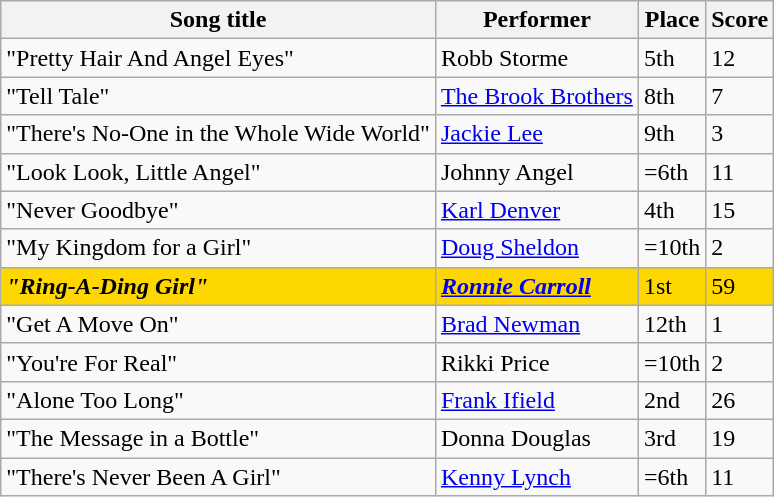<table class="sortable wikitable">
<tr>
<th>Song title</th>
<th>Performer</th>
<th>Place</th>
<th>Score</th>
</tr>
<tr>
<td>"Pretty Hair And Angel Eyes"</td>
<td>Robb Storme</td>
<td>5th</td>
<td>12</td>
</tr>
<tr>
<td>"Tell Tale"</td>
<td><a href='#'>The Brook Brothers</a></td>
<td>8th</td>
<td>7</td>
</tr>
<tr>
<td>"There's No-One in the Whole Wide World"</td>
<td><a href='#'>Jackie Lee</a></td>
<td>9th</td>
<td>3</td>
</tr>
<tr>
<td>"Look Look, Little Angel"</td>
<td>Johnny Angel</td>
<td>=6th</td>
<td>11</td>
</tr>
<tr>
<td>"Never Goodbye"</td>
<td><a href='#'>Karl Denver</a></td>
<td>4th</td>
<td>15</td>
</tr>
<tr>
<td>"My Kingdom for a Girl"</td>
<td><a href='#'>Doug Sheldon</a></td>
<td>=10th</td>
<td>2</td>
</tr>
<tr style="background:gold;">
<td><strong><em>"Ring-A-Ding Girl"</em></strong></td>
<td><strong><em><a href='#'>Ronnie Carroll</a></em></strong></td>
<td>1st</td>
<td>59</td>
</tr>
<tr>
<td>"Get A Move On"</td>
<td><a href='#'>Brad Newman</a></td>
<td>12th</td>
<td>1</td>
</tr>
<tr>
<td>"You're For Real"</td>
<td>Rikki Price</td>
<td>=10th</td>
<td>2</td>
</tr>
<tr>
<td>"Alone Too Long"</td>
<td><a href='#'>Frank Ifield</a></td>
<td>2nd</td>
<td>26</td>
</tr>
<tr>
<td>"The Message in a Bottle"</td>
<td>Donna Douglas</td>
<td>3rd</td>
<td>19</td>
</tr>
<tr>
<td>"There's Never Been A Girl"</td>
<td><a href='#'>Kenny Lynch</a></td>
<td>=6th</td>
<td>11</td>
</tr>
</table>
